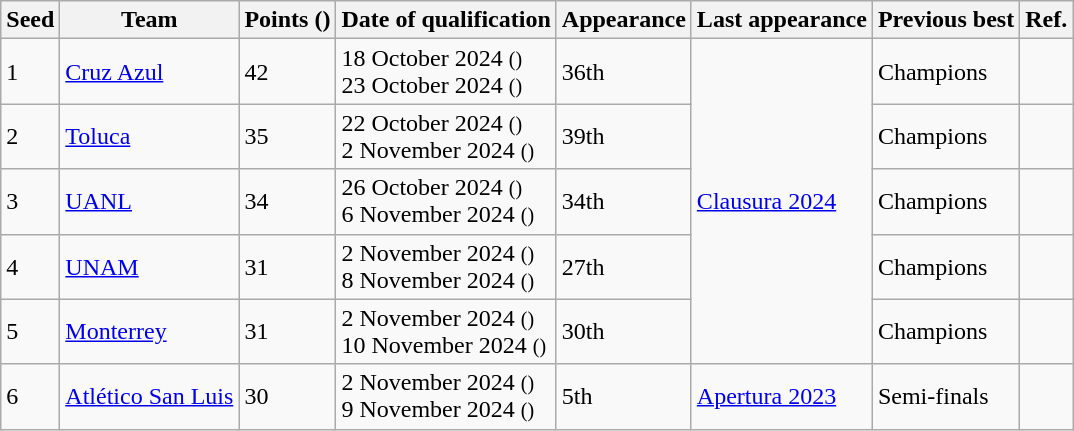<table class="wikitable sortable">
<tr>
<th>Seed</th>
<th>Team</th>
<th>Points ()</th>
<th>Date of qualification</th>
<th>Appearance</th>
<th>Last appearance</th>
<th>Previous best </th>
<th>Ref.</th>
</tr>
<tr>
<td>1</td>
<td><a href='#'>Cruz Azul</a></td>
<td>42</td>
<td>18 October 2024 <small>()</small><br>23 October 2024 <small>()</small></td>
<td>36th</td>
<td rowspan="5"><a href='#'>Clausura 2024</a></td>
<td>Champions </td>
<td></td>
</tr>
<tr>
<td>2</td>
<td><a href='#'>Toluca</a></td>
<td>35</td>
<td>22 October 2024 <small>()</small><br>2 November 2024 <small>()</small></td>
<td>39th</td>
<td>Champions </td>
<td></td>
</tr>
<tr>
<td>3</td>
<td><a href='#'>UANL</a></td>
<td>34</td>
<td>26 October 2024 <small>()</small><br>6 November 2024 <small>()</small></td>
<td>34th</td>
<td>Champions </td>
<td></td>
</tr>
<tr>
<td>4</td>
<td><a href='#'>UNAM</a></td>
<td>31</td>
<td>2 November 2024 <small>()</small><br>8 November 2024 <small>()</small></td>
<td>27th</td>
<td>Champions </td>
<td></td>
</tr>
<tr>
<td>5</td>
<td><a href='#'>Monterrey</a></td>
<td>31</td>
<td>2 November 2024 <small>()</small><br>10 November 2024 <small>()</small></td>
<td>30th</td>
<td>Champions </td>
<td></td>
</tr>
<tr>
<td>6</td>
<td><a href='#'>Atlético San Luis</a></td>
<td>30</td>
<td>2 November 2024 <small>()</small><br>9 November 2024 <small>()</small></td>
<td>5th</td>
<td rowspan="1"><a href='#'>Apertura 2023</a></td>
<td>Semi-finals </td>
<td></td>
</tr>
</table>
